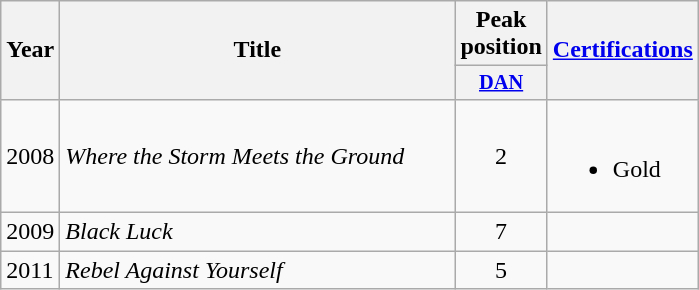<table class="wikitable plainrowheaders" style="text-align:left;" border="1">
<tr>
<th scope="col" rowspan="2">Year</th>
<th scope="col" rowspan="2" style="width:16em;">Title</th>
<th scope="col" colspan="1">Peak position</th>
<th scope="col" rowspan="2"><a href='#'>Certifications</a></th>
</tr>
<tr>
<th scope="col" style="width:3em;font-size:85%;"><a href='#'>DAN</a><br></th>
</tr>
<tr>
<td>2008</td>
<td><em>Where the Storm Meets the Ground</em></td>
<td style="text-align:center;">2</td>
<td><br><ul><li>Gold</li></ul></td>
</tr>
<tr>
<td>2009</td>
<td><em>Black Luck</em></td>
<td style="text-align:center;">7</td>
<td></td>
</tr>
<tr>
<td>2011</td>
<td><em>Rebel Against Yourself</em></td>
<td style="text-align:center;">5</td>
<td></td>
</tr>
</table>
